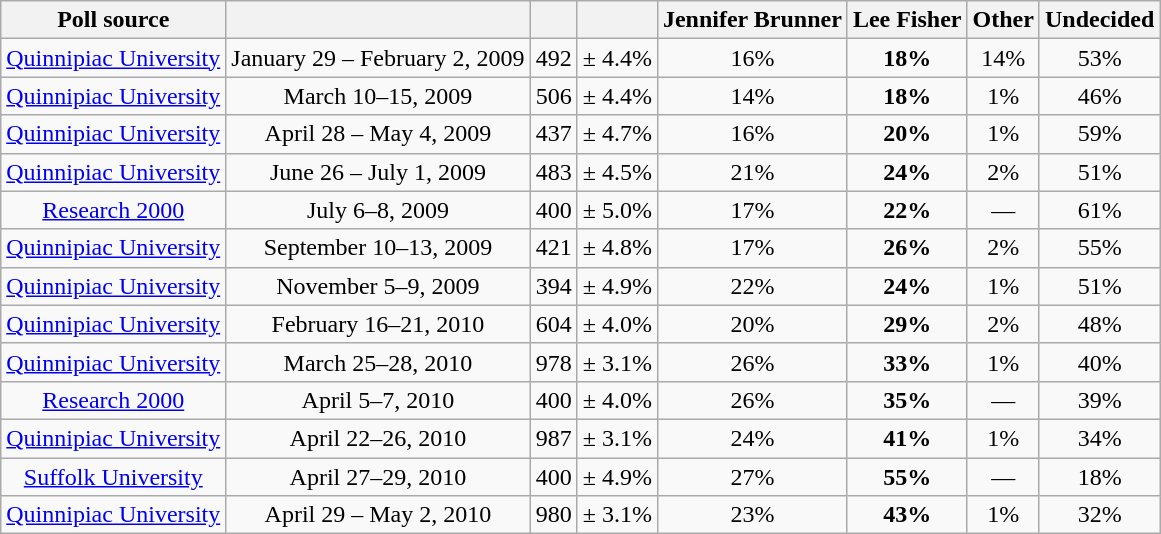<table class="wikitable" style="text-align:center">
<tr valign=bottom>
<th>Poll source</th>
<th></th>
<th></th>
<th></th>
<th>Jennifer Brunner</th>
<th>Lee Fisher</th>
<th>Other</th>
<th>Undecided</th>
</tr>
<tr>
<td><a href='#'>Quinnipiac University</a></td>
<td>January 29 – February 2, 2009</td>
<td>492</td>
<td>± 4.4%</td>
<td>16%</td>
<td><strong>18%</strong></td>
<td>14%</td>
<td>53%</td>
</tr>
<tr>
<td><a href='#'>Quinnipiac University</a></td>
<td>March 10–15, 2009</td>
<td>506</td>
<td>± 4.4%</td>
<td>14%</td>
<td><strong>18%</strong></td>
<td>1%</td>
<td>46%</td>
</tr>
<tr>
<td><a href='#'>Quinnipiac University</a></td>
<td>April 28 – May 4, 2009</td>
<td>437</td>
<td>± 4.7%</td>
<td>16%</td>
<td><strong>20%</strong></td>
<td>1%</td>
<td>59%</td>
</tr>
<tr>
<td><a href='#'>Quinnipiac University</a></td>
<td>June 26 – July 1, 2009</td>
<td>483</td>
<td>± 4.5%</td>
<td>21%</td>
<td><strong>24%</strong></td>
<td>2%</td>
<td>51%</td>
</tr>
<tr>
<td><a href='#'>Research 2000</a></td>
<td>July 6–8, 2009</td>
<td>400</td>
<td>± 5.0%</td>
<td>17%</td>
<td><strong>22%</strong></td>
<td>—</td>
<td>61%</td>
</tr>
<tr>
<td><a href='#'>Quinnipiac University</a></td>
<td>September 10–13, 2009</td>
<td>421</td>
<td>± 4.8%</td>
<td>17%</td>
<td><strong>26%</strong></td>
<td>2%</td>
<td>55%</td>
</tr>
<tr>
<td><a href='#'>Quinnipiac University</a></td>
<td>November 5–9, 2009</td>
<td>394</td>
<td>± 4.9%</td>
<td>22%</td>
<td><strong>24%</strong></td>
<td>1%</td>
<td>51%</td>
</tr>
<tr>
<td><a href='#'>Quinnipiac University</a></td>
<td>February 16–21, 2010</td>
<td>604</td>
<td>± 4.0%</td>
<td>20%</td>
<td><strong>29%</strong></td>
<td>2%</td>
<td>48%</td>
</tr>
<tr>
<td><a href='#'>Quinnipiac University</a></td>
<td>March 25–28, 2010</td>
<td>978</td>
<td>± 3.1%</td>
<td>26%</td>
<td><strong>33%</strong></td>
<td>1%</td>
<td>40%</td>
</tr>
<tr>
<td><a href='#'>Research 2000</a></td>
<td>April 5–7, 2010</td>
<td>400</td>
<td>± 4.0%</td>
<td>26%</td>
<td><strong>35%</strong></td>
<td>—</td>
<td>39%</td>
</tr>
<tr>
<td><a href='#'>Quinnipiac University</a></td>
<td>April 22–26, 2010</td>
<td>987</td>
<td>± 3.1%</td>
<td>24%</td>
<td><strong>41%</strong></td>
<td>1%</td>
<td>34%</td>
</tr>
<tr>
<td><a href='#'>Suffolk University</a></td>
<td>April 27–29, 2010</td>
<td>400</td>
<td>± 4.9%</td>
<td>27%</td>
<td><strong>55%</strong></td>
<td>—</td>
<td>18%</td>
</tr>
<tr>
<td><a href='#'>Quinnipiac University</a></td>
<td>April 29 – May 2, 2010</td>
<td>980</td>
<td>± 3.1%</td>
<td>23%</td>
<td><strong>43%</strong></td>
<td>1%</td>
<td>32%</td>
</tr>
</table>
